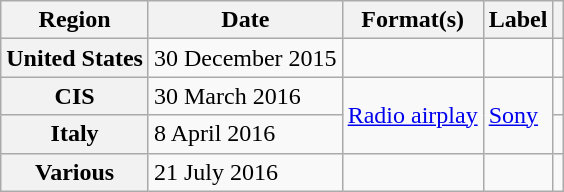<table class="wikitable plainrowheaders">
<tr>
<th scope="col">Region</th>
<th scope="col">Date</th>
<th scope="col">Format(s)</th>
<th scope="col">Label</th>
<th scope="col"></th>
</tr>
<tr>
<th scope="row">United States</th>
<td>30 December 2015</td>
<td></td>
<td></td>
<td></td>
</tr>
<tr>
<th scope="row">CIS</th>
<td>30 March 2016</td>
<td rowspan="2"><a href='#'>Radio airplay</a></td>
<td rowspan="2"><a href='#'>Sony</a></td>
<td></td>
</tr>
<tr>
<th scope="row">Italy</th>
<td>8 April 2016</td>
<td></td>
</tr>
<tr>
<th scope="row">Various</th>
<td>21 July 2016</td>
<td></td>
<td></td>
<td></td>
</tr>
</table>
